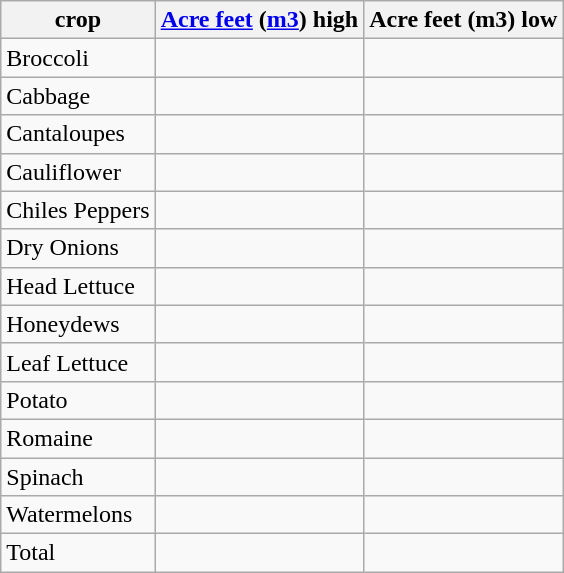<table class="wikitable">
<tr>
<th>crop</th>
<th><a href='#'>Acre feet</a> (<a href='#'>m3</a>) high</th>
<th>Acre feet (m3) low</th>
</tr>
<tr>
<td>Broccoli</td>
<td></td>
<td></td>
</tr>
<tr>
<td>Cabbage</td>
<td></td>
<td></td>
</tr>
<tr>
<td>Cantaloupes</td>
<td></td>
<td></td>
</tr>
<tr>
<td>Cauliflower</td>
<td></td>
<td></td>
</tr>
<tr>
<td>Chiles Peppers</td>
<td></td>
<td></td>
</tr>
<tr>
<td>Dry Onions</td>
<td></td>
<td></td>
</tr>
<tr>
<td>Head Lettuce</td>
<td></td>
<td></td>
</tr>
<tr>
<td>Honeydews</td>
<td></td>
<td></td>
</tr>
<tr>
<td>Leaf Lettuce</td>
<td></td>
<td></td>
</tr>
<tr>
<td>Potato</td>
<td></td>
<td></td>
</tr>
<tr>
<td>Romaine</td>
<td></td>
<td></td>
</tr>
<tr>
<td>Spinach</td>
<td></td>
<td></td>
</tr>
<tr>
<td>Watermelons</td>
<td></td>
<td></td>
</tr>
<tr>
<td>Total</td>
<td></td>
<td></td>
</tr>
</table>
